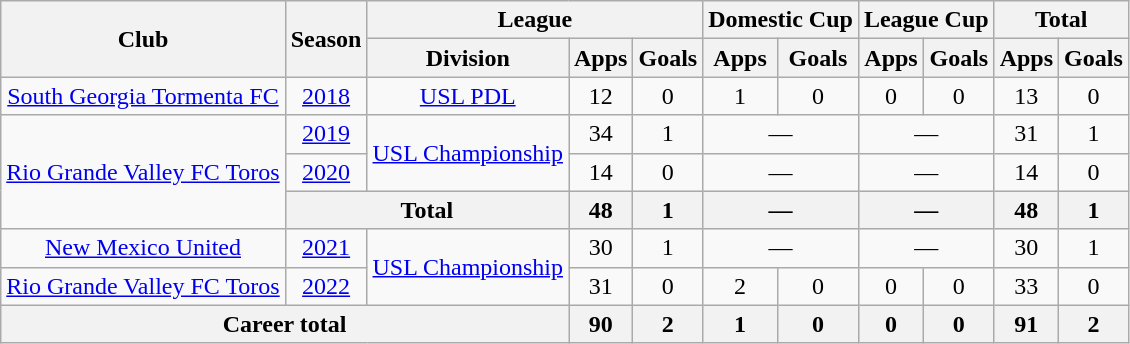<table class="wikitable" style="text-align: center;">
<tr>
<th rowspan="2">Club</th>
<th rowspan="2">Season</th>
<th colspan="3">League</th>
<th colspan="2">Domestic Cup</th>
<th colspan="2">League Cup</th>
<th colspan="2">Total</th>
</tr>
<tr>
<th>Division</th>
<th>Apps</th>
<th>Goals</th>
<th>Apps</th>
<th>Goals</th>
<th>Apps</th>
<th>Goals</th>
<th>Apps</th>
<th>Goals</th>
</tr>
<tr>
<td><a href='#'>South Georgia Tormenta FC</a></td>
<td><a href='#'>2018</a></td>
<td><a href='#'>USL PDL</a></td>
<td>12</td>
<td>0</td>
<td>1</td>
<td>0</td>
<td>0</td>
<td>0</td>
<td>13</td>
<td>0</td>
</tr>
<tr>
<td rowspan="3"><a href='#'>Rio Grande Valley FC Toros</a></td>
<td><a href='#'>2019</a></td>
<td rowspan="2"><a href='#'>USL Championship</a></td>
<td>34</td>
<td>1</td>
<td colspan="2">—</td>
<td colspan="2">—</td>
<td>31</td>
<td>1</td>
</tr>
<tr>
<td><a href='#'>2020</a></td>
<td>14</td>
<td>0</td>
<td colspan="2">—</td>
<td colspan="2">—</td>
<td>14</td>
<td>0</td>
</tr>
<tr>
<th colspan="2">Total</th>
<th>48</th>
<th>1</th>
<th colspan="2">—</th>
<th colspan="2">—</th>
<th>48</th>
<th>1</th>
</tr>
<tr>
<td><a href='#'>New Mexico United</a></td>
<td><a href='#'>2021</a></td>
<td rowspan="2"><a href='#'>USL Championship</a></td>
<td>30</td>
<td>1</td>
<td colspan="2">—</td>
<td colspan="2">—</td>
<td>30</td>
<td>1</td>
</tr>
<tr>
<td><a href='#'>Rio Grande Valley FC Toros</a></td>
<td><a href='#'>2022</a></td>
<td>31</td>
<td>0</td>
<td>2</td>
<td>0</td>
<td>0</td>
<td>0</td>
<td>33</td>
<td>0</td>
</tr>
<tr>
<th colspan="3">Career total</th>
<th>90</th>
<th>2</th>
<th>1</th>
<th>0</th>
<th>0</th>
<th>0</th>
<th>91</th>
<th>2</th>
</tr>
</table>
